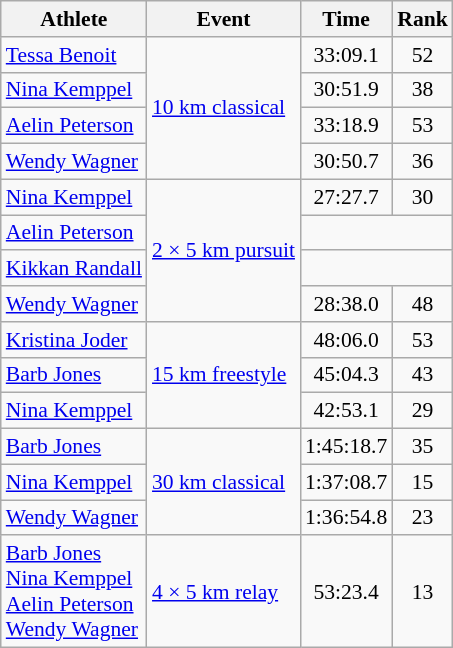<table class=wikitable style=font-size:90%;text-align:center>
<tr>
<th>Athlete</th>
<th>Event</th>
<th>Time</th>
<th>Rank</th>
</tr>
<tr>
<td align=left><a href='#'>Tessa Benoit</a></td>
<td align=left rowspan=4><a href='#'>10 km classical</a></td>
<td>33:09.1</td>
<td>52</td>
</tr>
<tr>
<td align=left><a href='#'>Nina Kemppel</a></td>
<td>30:51.9</td>
<td>38</td>
</tr>
<tr>
<td align=left><a href='#'>Aelin Peterson</a></td>
<td>33:18.9</td>
<td>53</td>
</tr>
<tr>
<td align=left><a href='#'>Wendy Wagner</a></td>
<td>30:50.7</td>
<td>36</td>
</tr>
<tr>
<td align=left><a href='#'>Nina Kemppel</a></td>
<td align=left rowspan=4><a href='#'>2 × 5 km pursuit</a></td>
<td>27:27.7</td>
<td>30</td>
</tr>
<tr>
<td align=left><a href='#'>Aelin Peterson</a></td>
<td colspan=2></td>
</tr>
<tr>
<td align=left><a href='#'>Kikkan Randall</a></td>
<td colspan=2></td>
</tr>
<tr>
<td align=left><a href='#'>Wendy Wagner</a></td>
<td>28:38.0</td>
<td>48</td>
</tr>
<tr>
<td align=left><a href='#'>Kristina Joder</a></td>
<td align=left rowspan=3><a href='#'>15 km freestyle</a></td>
<td>48:06.0</td>
<td>53</td>
</tr>
<tr>
<td align=left><a href='#'>Barb Jones</a></td>
<td>45:04.3</td>
<td>43</td>
</tr>
<tr>
<td align=left><a href='#'>Nina Kemppel</a></td>
<td>42:53.1</td>
<td>29</td>
</tr>
<tr>
<td align=left><a href='#'>Barb Jones</a></td>
<td align=left rowspan=3><a href='#'>30 km classical</a></td>
<td>1:45:18.7</td>
<td>35</td>
</tr>
<tr>
<td align=left><a href='#'>Nina Kemppel</a></td>
<td>1:37:08.7</td>
<td>15</td>
</tr>
<tr>
<td align=left><a href='#'>Wendy Wagner</a></td>
<td>1:36:54.8</td>
<td>23</td>
</tr>
<tr>
<td align=left><a href='#'>Barb Jones</a><br><a href='#'>Nina Kemppel</a><br><a href='#'>Aelin Peterson</a><br><a href='#'>Wendy Wagner</a></td>
<td align=left><a href='#'>4 × 5 km relay</a></td>
<td>53:23.4</td>
<td>13</td>
</tr>
</table>
